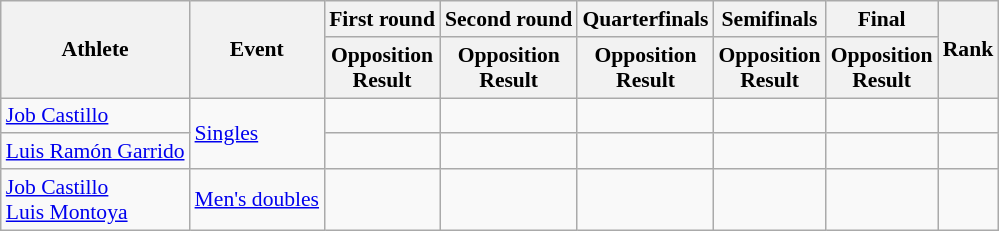<table class="wikitable" style="font-size:90%">
<tr>
<th rowspan="2">Athlete</th>
<th rowspan="2">Event</th>
<th>First round</th>
<th>Second round</th>
<th>Quarterfinals</th>
<th>Semifinals</th>
<th>Final</th>
<th rowspan="2">Rank</th>
</tr>
<tr>
<th>Opposition<br>Result</th>
<th>Opposition<br>Result</th>
<th>Opposition<br>Result</th>
<th>Opposition<br>Result</th>
<th>Opposition<br>Result</th>
</tr>
<tr>
<td><a href='#'>Job Castillo</a></td>
<td rowspan=2><a href='#'>Singles</a></td>
<td></td>
<td></td>
<td></td>
<td></td>
<td></td>
<td></td>
</tr>
<tr>
<td><a href='#'>Luis Ramón Garrido</a></td>
<td></td>
<td></td>
<td></td>
<td></td>
<td></td>
<td></td>
</tr>
<tr>
<td><a href='#'>Job Castillo</a><br><a href='#'>Luis Montoya</a></td>
<td rowspan=2><a href='#'>Men's doubles</a></td>
<td><br></td>
<td></td>
<td></td>
<td></td>
<td></td>
</tr>
</table>
